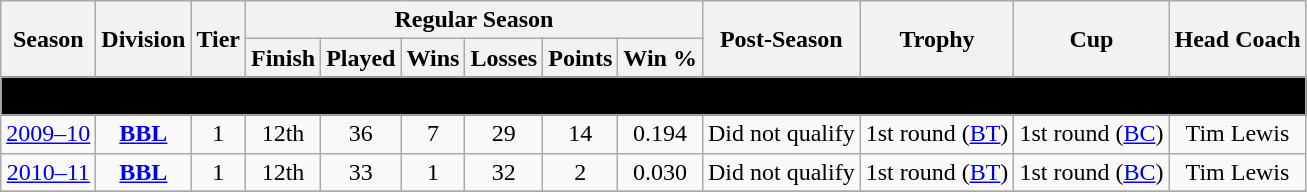<table class="wikitable" style="font-size:100%;">
<tr bgcolor="#efefef">
<th rowspan="2">Season</th>
<th rowspan="2">Division</th>
<th rowspan="2">Tier</th>
<th colspan="6">Regular Season</th>
<th rowspan="2">Post-Season</th>
<th rowspan="2">Trophy</th>
<th rowspan="2">Cup</th>
<th rowspan="2">Head Coach</th>
</tr>
<tr>
<th>Finish</th>
<th>Played</th>
<th>Wins</th>
<th>Losses</th>
<th>Points</th>
<th>Win %</th>
</tr>
<tr>
<td colspan="13" align=center bgcolor="black"><span><strong>Essex Pirates</strong></span></td>
</tr>
<tr>
<td style="text-align:center;"><a href='#'>2009–10</a></td>
<td style="text-align:center;"><strong><a href='#'>BBL</a></strong></td>
<td style="text-align:center;">1</td>
<td style="text-align:center;">12th</td>
<td style="text-align:center;">36</td>
<td style="text-align:center;">7</td>
<td style="text-align:center;">29</td>
<td style="text-align:center;">14</td>
<td style="text-align:center;">0.194</td>
<td style="text-align:center;">Did not qualify</td>
<td style="text-align:center;">1st round (<a href='#'>BT</a>)</td>
<td style="text-align:center;">1st round (<a href='#'>BC</a>)</td>
<td style="text-align:center;">Tim Lewis</td>
</tr>
<tr>
<td style="text-align:center;"><a href='#'>2010–11</a></td>
<td style="text-align:center;"><strong><a href='#'>BBL</a></strong></td>
<td style="text-align:center;">1</td>
<td style="text-align:center;">12th</td>
<td style="text-align:center;">33</td>
<td style="text-align:center;">1</td>
<td style="text-align:center;">32</td>
<td style="text-align:center;">2</td>
<td style="text-align:center;">0.030</td>
<td style="text-align:center;">Did not qualify</td>
<td style="text-align:center;">1st round (<a href='#'>BT</a>)</td>
<td style="text-align:center;">1st round (<a href='#'>BC</a>)</td>
<td style="text-align:center;">Tim Lewis</td>
</tr>
<tr>
</tr>
</table>
